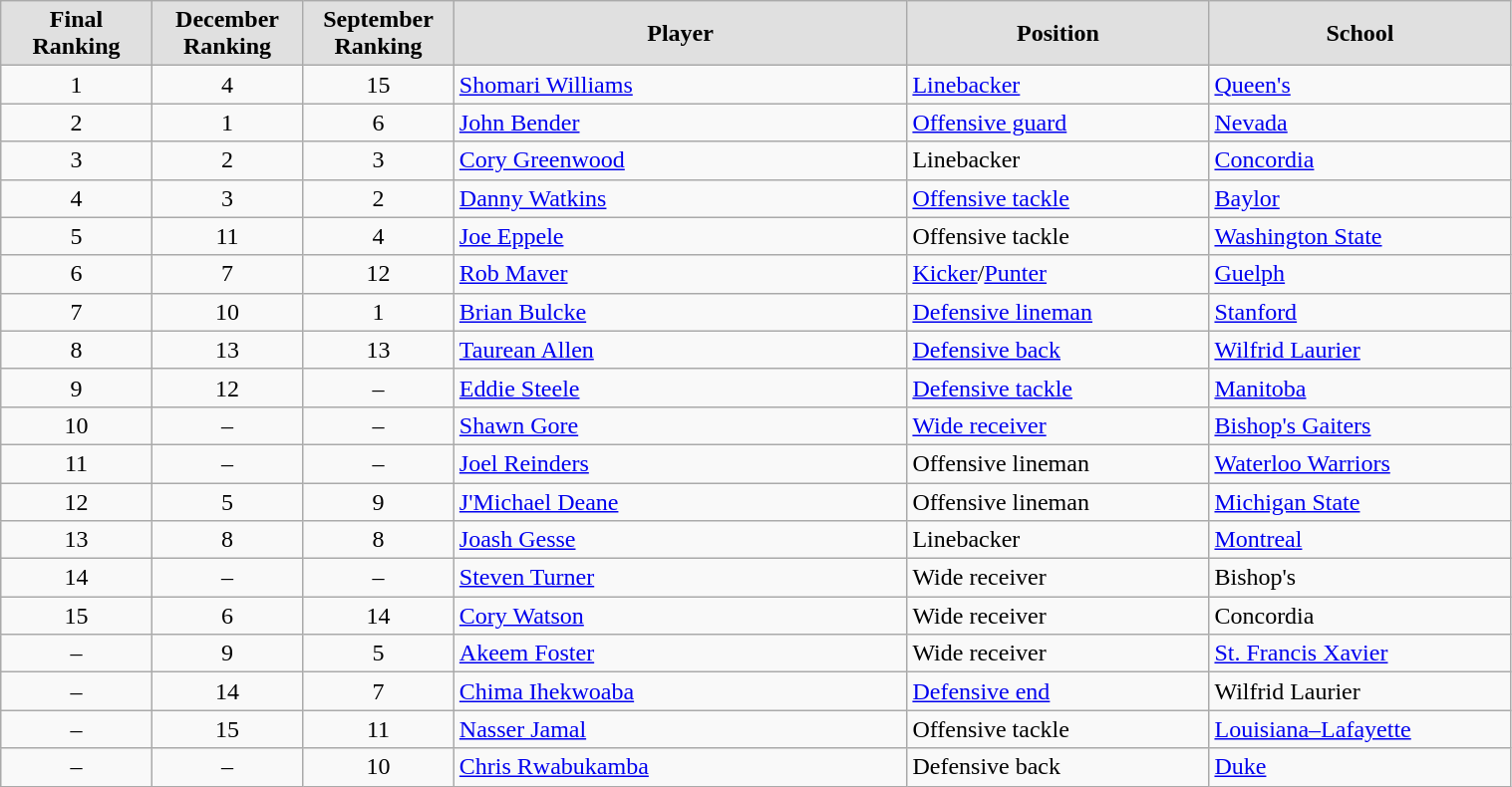<table class="wikitable sortable" width="80%">
<tr>
<th style="background:#e0e0e0; width:10%;">Final<br>Ranking</th>
<th style="background:#e0e0e0; width:10%;">December<br>Ranking</th>
<th style="background:#e0e0e0; width:10%;">September<br>Ranking</th>
<th style="background:#e0e0e0; width:30%;">Player</th>
<th style="background:#e0e0e0; width:20%;">Position</th>
<th style="background:#e0e0e0; width:20%;">School</th>
</tr>
<tr>
<td style="text-align:center;">1</td>
<td style="text-align:center;">4</td>
<td style="text-align:center;">15</td>
<td><a href='#'>Shomari Williams</a></td>
<td><a href='#'>Linebacker</a></td>
<td><a href='#'>Queen's</a></td>
</tr>
<tr>
<td style="text-align:center;">2</td>
<td style="text-align:center;">1</td>
<td style="text-align:center;">6</td>
<td><a href='#'>John Bender</a></td>
<td><a href='#'>Offensive guard</a></td>
<td><a href='#'>Nevada</a></td>
</tr>
<tr>
<td style="text-align:center;">3</td>
<td style="text-align:center;">2</td>
<td style="text-align:center;">3</td>
<td><a href='#'>Cory Greenwood</a></td>
<td>Linebacker</td>
<td><a href='#'>Concordia</a></td>
</tr>
<tr>
<td style="text-align:center;">4</td>
<td style="text-align:center;">3</td>
<td style="text-align:center;">2</td>
<td><a href='#'>Danny Watkins</a></td>
<td><a href='#'>Offensive tackle</a></td>
<td><a href='#'>Baylor</a></td>
</tr>
<tr>
<td style="text-align:center;">5</td>
<td style="text-align:center;">11</td>
<td style="text-align:center;">4</td>
<td><a href='#'>Joe Eppele</a></td>
<td>Offensive tackle</td>
<td><a href='#'>Washington State</a></td>
</tr>
<tr>
<td style="text-align:center;">6</td>
<td style="text-align:center;">7</td>
<td style="text-align:center;">12</td>
<td><a href='#'>Rob Maver</a></td>
<td><a href='#'>Kicker</a>/<a href='#'>Punter</a></td>
<td><a href='#'>Guelph</a></td>
</tr>
<tr>
<td style="text-align:center;">7</td>
<td style="text-align:center;">10</td>
<td style="text-align:center;">1</td>
<td><a href='#'>Brian Bulcke</a></td>
<td><a href='#'>Defensive lineman</a></td>
<td><a href='#'>Stanford</a></td>
</tr>
<tr>
<td style="text-align:center;">8</td>
<td style="text-align:center;">13</td>
<td style="text-align:center;">13</td>
<td><a href='#'>Taurean Allen</a></td>
<td><a href='#'>Defensive back</a></td>
<td><a href='#'>Wilfrid Laurier</a></td>
</tr>
<tr>
<td style="text-align:center;">9</td>
<td style="text-align:center;">12</td>
<td style="text-align:center;">–</td>
<td><a href='#'>Eddie Steele</a></td>
<td><a href='#'>Defensive tackle</a></td>
<td><a href='#'>Manitoba</a></td>
</tr>
<tr>
<td style="text-align:center;">10</td>
<td style="text-align:center;">–</td>
<td style="text-align:center;">–</td>
<td><a href='#'>Shawn Gore</a></td>
<td><a href='#'>Wide receiver</a></td>
<td><a href='#'>Bishop's Gaiters</a></td>
</tr>
<tr>
<td style="text-align:center;">11</td>
<td style="text-align:center;">–</td>
<td style="text-align:center;">–</td>
<td><a href='#'>Joel Reinders</a></td>
<td>Offensive lineman</td>
<td><a href='#'>Waterloo Warriors</a></td>
</tr>
<tr>
<td style="text-align:center;">12</td>
<td style="text-align:center;">5</td>
<td style="text-align:center;">9</td>
<td><a href='#'>J'Michael Deane</a></td>
<td>Offensive lineman</td>
<td><a href='#'>Michigan State</a></td>
</tr>
<tr>
<td style="text-align:center;">13</td>
<td style="text-align:center;">8</td>
<td style="text-align:center;">8</td>
<td><a href='#'>Joash Gesse</a></td>
<td>Linebacker</td>
<td><a href='#'>Montreal</a></td>
</tr>
<tr>
<td style="text-align:center;">14</td>
<td style="text-align:center;">–</td>
<td style="text-align:center;">–</td>
<td><a href='#'>Steven Turner</a></td>
<td>Wide receiver</td>
<td>Bishop's</td>
</tr>
<tr>
<td style="text-align:center;">15</td>
<td style="text-align:center;">6</td>
<td style="text-align:center;">14</td>
<td><a href='#'>Cory Watson</a></td>
<td>Wide receiver</td>
<td>Concordia</td>
</tr>
<tr>
<td style="text-align:center;">–</td>
<td style="text-align:center;">9</td>
<td style="text-align:center;">5</td>
<td><a href='#'>Akeem Foster</a></td>
<td>Wide receiver</td>
<td><a href='#'>St. Francis Xavier</a></td>
</tr>
<tr>
<td style="text-align:center;">–</td>
<td style="text-align:center;">14</td>
<td style="text-align:center;">7</td>
<td><a href='#'>Chima Ihekwoaba</a></td>
<td><a href='#'>Defensive end</a></td>
<td>Wilfrid Laurier</td>
</tr>
<tr>
<td style="text-align:center;">–</td>
<td style="text-align:center;">15</td>
<td style="text-align:center;">11</td>
<td><a href='#'>Nasser Jamal</a></td>
<td>Offensive tackle</td>
<td><a href='#'>Louisiana–Lafayette</a></td>
</tr>
<tr>
<td style="text-align:center;">–</td>
<td style="text-align:center;">–</td>
<td style="text-align:center;">10</td>
<td><a href='#'>Chris Rwabukamba</a></td>
<td>Defensive back</td>
<td><a href='#'>Duke</a></td>
</tr>
</table>
